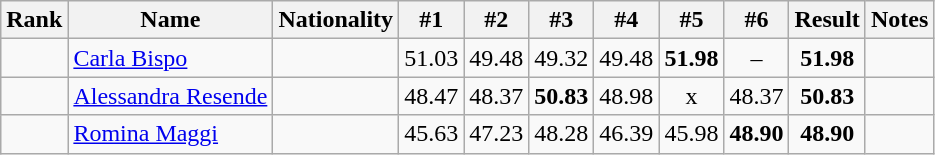<table class="wikitable sortable" style="text-align:center">
<tr>
<th>Rank</th>
<th>Name</th>
<th>Nationality</th>
<th>#1</th>
<th>#2</th>
<th>#3</th>
<th>#4</th>
<th>#5</th>
<th>#6</th>
<th>Result</th>
<th>Notes</th>
</tr>
<tr>
<td></td>
<td align=left><a href='#'>Carla Bispo</a></td>
<td align=left></td>
<td>51.03</td>
<td>49.48</td>
<td>49.32</td>
<td>49.48</td>
<td><strong>51.98</strong></td>
<td>–</td>
<td><strong>51.98</strong></td>
<td></td>
</tr>
<tr>
<td></td>
<td align=left><a href='#'>Alessandra Resende</a></td>
<td align=left></td>
<td>48.47</td>
<td>48.37</td>
<td><strong>50.83</strong></td>
<td>48.98</td>
<td>x</td>
<td>48.37</td>
<td><strong>50.83</strong></td>
<td></td>
</tr>
<tr>
<td></td>
<td align=left><a href='#'>Romina Maggi</a></td>
<td align=left></td>
<td>45.63</td>
<td>47.23</td>
<td>48.28</td>
<td>46.39</td>
<td>45.98</td>
<td><strong>48.90</strong></td>
<td><strong>48.90</strong></td>
<td></td>
</tr>
</table>
